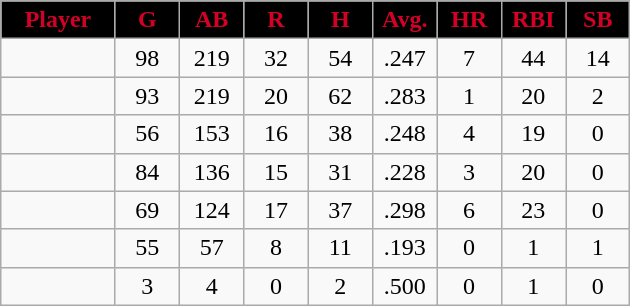<table class="wikitable sortable">
<tr>
<th style="background:black; color:#d40026; width:16%;">Player</th>
<th style="background:black; color:#d40026; width:9%;">G</th>
<th style="background:black; color:#d40026; width:9%;">AB</th>
<th style="background:black; color:#d40026; width:9%;">R</th>
<th style="background:black; color:#d40026; width:9%;">H</th>
<th style="background:black; color:#d40026; width:9%;">Avg.</th>
<th style="background:black; color:#d40026; width:9%;">HR</th>
<th style="background:black; color:#d40026; width:9%;">RBI</th>
<th style="background:black; color:#d40026; width:9%;">SB</th>
</tr>
<tr style="text-align:center;">
<td></td>
<td>98</td>
<td>219</td>
<td>32</td>
<td>54</td>
<td>.247</td>
<td>7</td>
<td>44</td>
<td>14</td>
</tr>
<tr style="text-align:center;">
<td></td>
<td>93</td>
<td>219</td>
<td>20</td>
<td>62</td>
<td>.283</td>
<td>1</td>
<td>20</td>
<td>2</td>
</tr>
<tr style="text-align:center;">
<td></td>
<td>56</td>
<td>153</td>
<td>16</td>
<td>38</td>
<td>.248</td>
<td>4</td>
<td>19</td>
<td>0</td>
</tr>
<tr align=center>
<td></td>
<td>84</td>
<td>136</td>
<td>15</td>
<td>31</td>
<td>.228</td>
<td>3</td>
<td>20</td>
<td>0</td>
</tr>
<tr style="text-align:center;">
<td></td>
<td>69</td>
<td>124</td>
<td>17</td>
<td>37</td>
<td>.298</td>
<td>6</td>
<td>23</td>
<td>0</td>
</tr>
<tr style="text-align:center;">
<td></td>
<td>55</td>
<td>57</td>
<td>8</td>
<td>11</td>
<td>.193</td>
<td>0</td>
<td>1</td>
<td>1</td>
</tr>
<tr style="text-align:center;">
<td></td>
<td>3</td>
<td>4</td>
<td>0</td>
<td>2</td>
<td>.500</td>
<td>0</td>
<td>1</td>
<td>0</td>
</tr>
</table>
